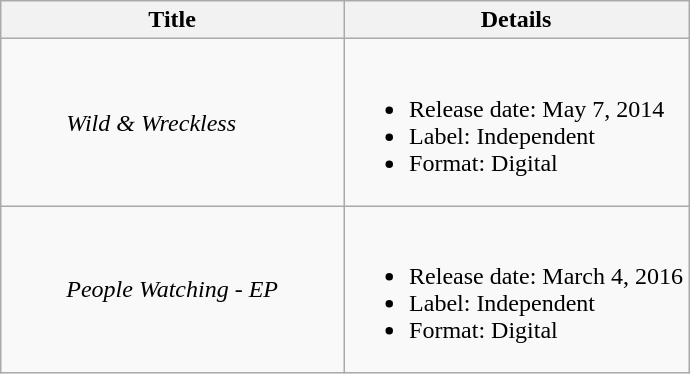<table class="wikitable">
<tr>
<th>Title</th>
<th>Details</th>
</tr>
<tr>
<td><blockquote><em>Wild & Wreckless</em></blockquote></td>
<td><br><ul><li>Release date: May 7, 2014</li><li>Label: Independent</li><li>Format: Digital</li></ul></td>
</tr>
<tr>
<td><blockquote><em>People Watching - EP</em></blockquote></td>
<td><br><ul><li>Release date: March 4, 2016</li><li>Label: Independent</li><li>Format: Digital</li></ul></td>
</tr>
</table>
